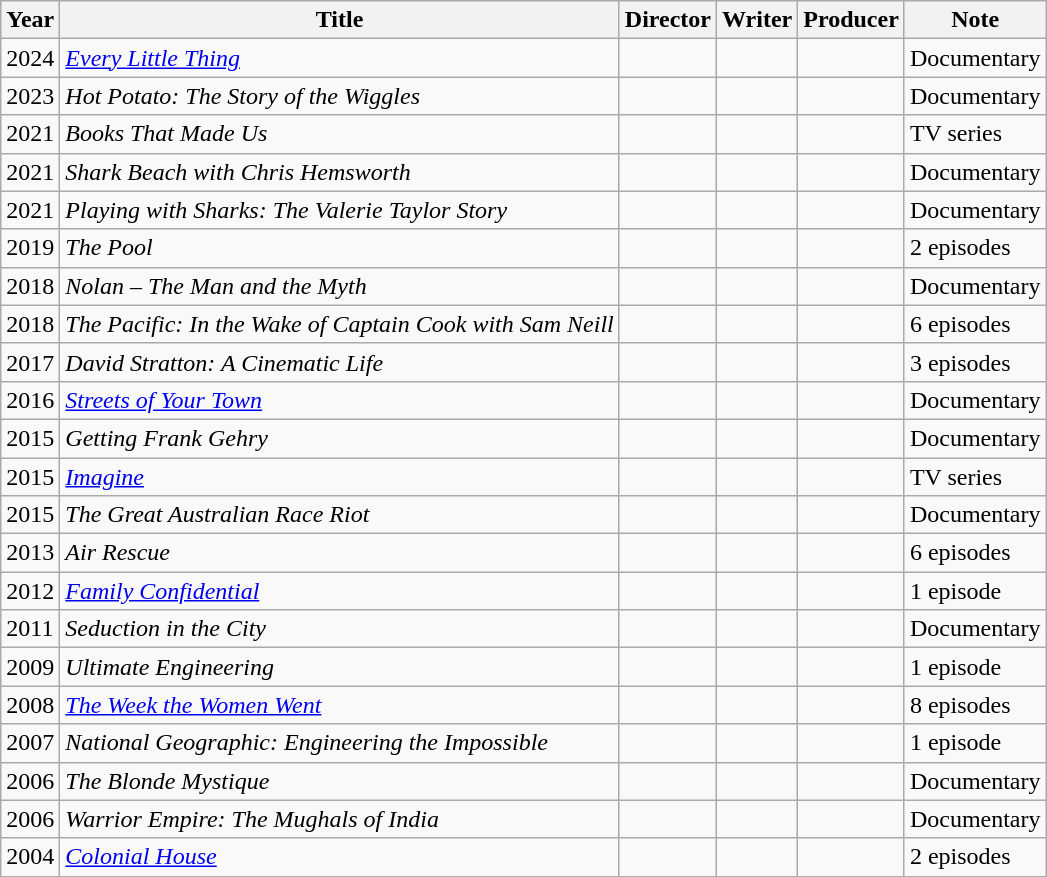<table class="wikitable sortable">
<tr>
<th>Year</th>
<th>Title</th>
<th>Director</th>
<th>Writer</th>
<th>Producer</th>
<th>Note</th>
</tr>
<tr>
<td>2024</td>
<td><em><a href='#'>Every Little Thing</a></em></td>
<td style="text-align:center;"></td>
<td style="text-align:center;"></td>
<td style="text-align:center;"></td>
<td>Documentary</td>
</tr>
<tr>
<td>2023</td>
<td><em>Hot Potato: The Story of the Wiggles</em></td>
<td style="text-align:center;"></td>
<td style="text-align:center;"></td>
<td style="text-align:center;"></td>
<td>Documentary</td>
</tr>
<tr>
<td>2021</td>
<td><em>Books That Made Us</em></td>
<td style="text-align:center;"></td>
<td style="text-align:center;"></td>
<td style="text-align:center;"></td>
<td>TV series</td>
</tr>
<tr>
<td>2021</td>
<td><em>Shark Beach with Chris Hemsworth</em></td>
<td style="text-align:center;"></td>
<td style="text-align:center;"></td>
<td style="text-align:center;"></td>
<td>Documentary</td>
</tr>
<tr>
<td>2021</td>
<td><em>Playing with Sharks: The Valerie Taylor Story</em></td>
<td style="text-align:center;"></td>
<td style="text-align:center;"></td>
<td style="text-align:center;"></td>
<td>Documentary</td>
</tr>
<tr>
<td>2019</td>
<td><em>The Pool</em></td>
<td style="text-align:center;"></td>
<td style="text-align:center;"></td>
<td style="text-align:center;"></td>
<td>2 episodes</td>
</tr>
<tr>
<td>2018</td>
<td><em>Nolan – The Man and the Myth</em></td>
<td style="text-align:center;"></td>
<td style="text-align:center;"></td>
<td style="text-align:center;"></td>
<td>Documentary</td>
</tr>
<tr>
<td>2018</td>
<td><em>The Pacific: In the Wake of Captain Cook with Sam Neill</em></td>
<td style="text-align:center;"></td>
<td style="text-align:center;"></td>
<td style="text-align:center;"></td>
<td>6 episodes</td>
</tr>
<tr>
<td>2017</td>
<td><em>David Stratton: A Cinematic Life</em></td>
<td style="text-align:center;"></td>
<td style="text-align:center;"></td>
<td style="text-align:center;"></td>
<td>3 episodes</td>
</tr>
<tr>
<td>2016</td>
<td><em><a href='#'>Streets of Your Town</a></em></td>
<td style="text-align:center;"></td>
<td style="text-align:center;"></td>
<td style="text-align:center;"></td>
<td>Documentary</td>
</tr>
<tr>
<td>2015</td>
<td><em>Getting Frank Gehry</em></td>
<td style="text-align:center;"></td>
<td style="text-align:center;"></td>
<td style="text-align:center;"></td>
<td>Documentary</td>
</tr>
<tr>
<td>2015</td>
<td><em><a href='#'>Imagine</a></em></td>
<td style="text-align:center;"></td>
<td style="text-align:center;"></td>
<td style="text-align:center;"></td>
<td>TV series</td>
</tr>
<tr>
<td>2015</td>
<td><em>The Great Australian Race Riot</em></td>
<td style="text-align:center;"></td>
<td style="text-align:center;"></td>
<td style="text-align:center;"></td>
<td>Documentary</td>
</tr>
<tr>
<td>2013</td>
<td><em>Air Rescue</em></td>
<td style="text-align:center;"></td>
<td style="text-align:center;"></td>
<td style="text-align:center;"></td>
<td>6 episodes</td>
</tr>
<tr>
<td>2012</td>
<td><em><a href='#'>Family Confidential</a></em></td>
<td style="text-align:center;"></td>
<td style="text-align:center;"></td>
<td style="text-align:center;"></td>
<td>1 episode</td>
</tr>
<tr>
<td>2011</td>
<td><em>Seduction in the City</em></td>
<td style="text-align:center;"></td>
<td style="text-align:center;"></td>
<td style="text-align:center;"></td>
<td>Documentary</td>
</tr>
<tr>
<td>2009</td>
<td><em>Ultimate Engineering</em></td>
<td style="text-align:center;"></td>
<td style="text-align:center;"></td>
<td style="text-align:center;"></td>
<td>1 episode</td>
</tr>
<tr>
<td>2008</td>
<td><em><a href='#'>The Week the Women Went</a></em></td>
<td style="text-align:center;"></td>
<td style="text-align:center;"></td>
<td style="text-align:center;"></td>
<td>8 episodes</td>
</tr>
<tr>
<td>2007</td>
<td><em>National Geographic: Engineering the Impossible</em></td>
<td style="text-align:center;"></td>
<td style="text-align:center;"></td>
<td style="text-align:center;"></td>
<td>1 episode</td>
</tr>
<tr>
<td>2006</td>
<td><em>The Blonde Mystique</em></td>
<td style="text-align:center;"></td>
<td style="text-align:center;"></td>
<td style="text-align:center;"></td>
<td>Documentary</td>
</tr>
<tr>
<td>2006</td>
<td><em>Warrior Empire: The Mughals of India</em></td>
<td style="text-align:center;"></td>
<td style="text-align:center;"></td>
<td style="text-align:center;"></td>
<td>Documentary</td>
</tr>
<tr>
<td>2004</td>
<td><em><a href='#'>Colonial House</a></em></td>
<td style="text-align:center;"></td>
<td style="text-align:center;"></td>
<td style="text-align:center;"></td>
<td>2 episodes</td>
</tr>
</table>
